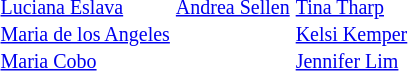<table>
<tr>
<th scope=row style="text-align:left"></th>
<td><br><small><a href='#'>Luciana Eslava</a><br><a href='#'>Maria de los Angeles</a><br><a href='#'>Maria Cobo</a></small></td>
<td><br><small><a href='#'>Andrea Sellen</a><br> <br> </small></td>
<td><br><small><a href='#'>Tina Tharp</a><br><a href='#'>Kelsi Kemper</a><br><a href='#'>Jennifer Lim</a></small></td>
</tr>
<tr>
<th scope=row style="text-align:left"></th>
<td></td>
<td></td>
<td></td>
</tr>
<tr>
<th scope=row style="text-align:left"></th>
<td></td>
<td></td>
<td></td>
</tr>
<tr>
<th scope=row style="text-align:left"></th>
<td></td>
<td></td>
<td></td>
</tr>
<tr>
<th scope=row style="text-align:left"></th>
<td></td>
<td></td>
<td></td>
</tr>
</table>
